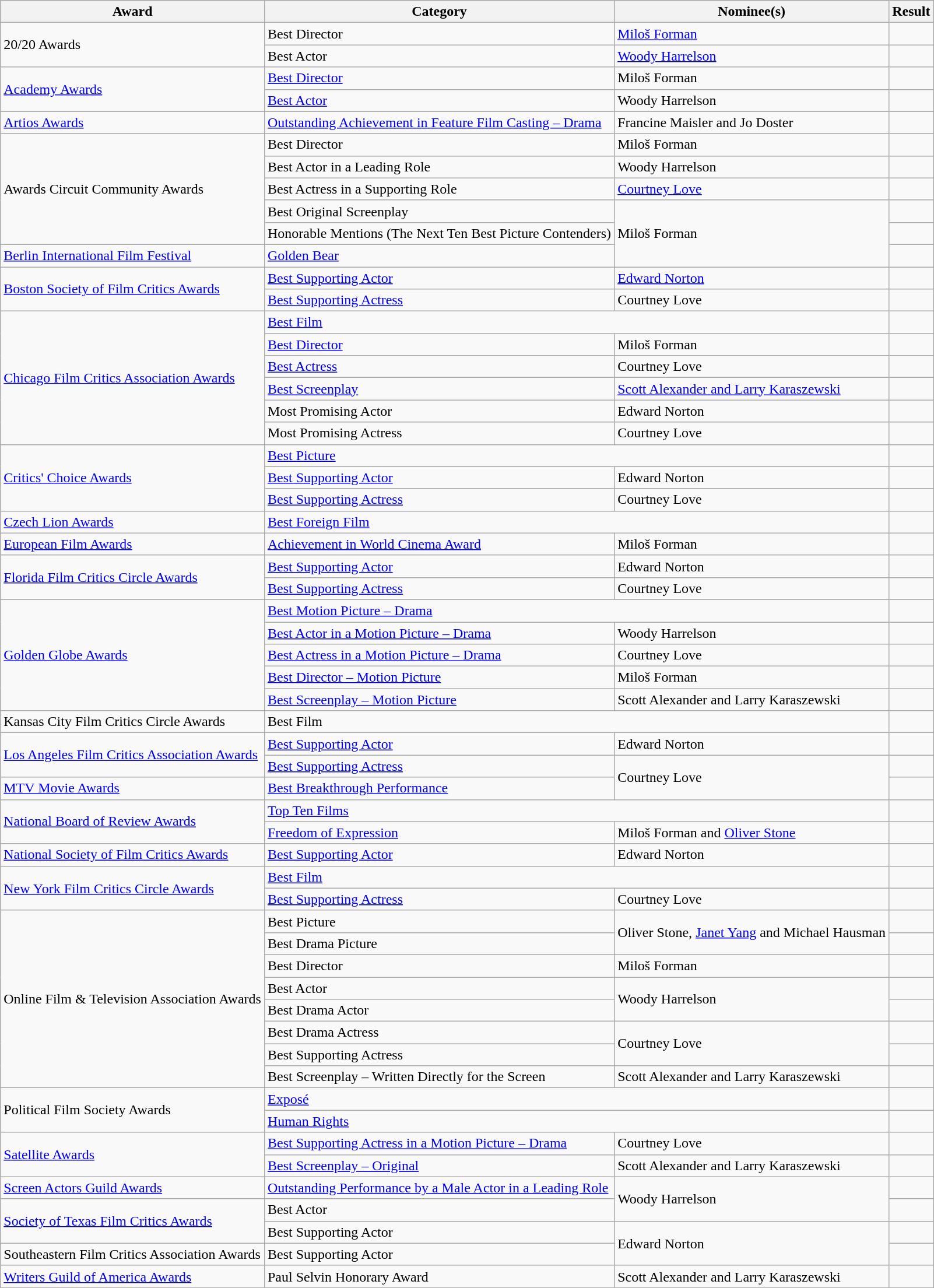<table class="wikitable plainrowheaders">
<tr>
<th>Award</th>
<th>Category</th>
<th>Nominee(s)</th>
<th>Result</th>
</tr>
<tr>
<td rowspan="2">20/20 Awards</td>
<td>Best Director</td>
<td><a href='#'>Miloš Forman</a></td>
<td></td>
</tr>
<tr>
<td>Best Actor</td>
<td><a href='#'>Woody Harrelson</a></td>
<td></td>
</tr>
<tr>
<td rowspan="2"><a href='#'>Academy Awards</a></td>
<td><a href='#'>Best Director</a></td>
<td>Miloš Forman</td>
<td></td>
</tr>
<tr>
<td><a href='#'>Best Actor</a></td>
<td>Woody Harrelson</td>
<td></td>
</tr>
<tr>
<td><a href='#'>Artios Awards</a></td>
<td><a href='#'>Outstanding Achievement in Feature Film Casting – Drama</a></td>
<td>Francine Maisler and Jo Doster </td>
<td></td>
</tr>
<tr>
<td rowspan="5">Awards Circuit Community Awards</td>
<td>Best Director</td>
<td>Miloš Forman</td>
<td></td>
</tr>
<tr>
<td>Best Actor in a Leading Role</td>
<td>Woody Harrelson</td>
<td></td>
</tr>
<tr>
<td>Best Actress in a Supporting Role</td>
<td><a href='#'>Courtney Love</a></td>
<td></td>
</tr>
<tr>
<td>Best Original Screenplay</td>
<td rowspan="3">Miloš Forman</td>
<td></td>
</tr>
<tr>
<td>Honorable Mentions (The Next Ten Best Picture Contenders)</td>
<td></td>
</tr>
<tr>
<td><a href='#'>Berlin International Film Festival</a></td>
<td><a href='#'>Golden Bear</a></td>
<td></td>
</tr>
<tr>
<td rowspan="2"><a href='#'>Boston Society of Film Critics Awards</a></td>
<td><a href='#'>Best Supporting Actor</a></td>
<td><a href='#'>Edward Norton</a></td>
<td></td>
</tr>
<tr>
<td><a href='#'>Best Supporting Actress</a></td>
<td>Courtney Love</td>
<td></td>
</tr>
<tr>
<td rowspan="6"><a href='#'>Chicago Film Critics Association Awards</a></td>
<td colspan="2"><a href='#'>Best Film</a></td>
<td></td>
</tr>
<tr>
<td><a href='#'>Best Director</a></td>
<td>Miloš Forman</td>
<td></td>
</tr>
<tr>
<td><a href='#'>Best Actress</a></td>
<td>Courtney Love</td>
<td></td>
</tr>
<tr>
<td><a href='#'>Best Screenplay</a></td>
<td><a href='#'>Scott Alexander and Larry Karaszewski</a></td>
<td></td>
</tr>
<tr>
<td>Most Promising Actor</td>
<td>Edward Norton</td>
<td></td>
</tr>
<tr>
<td>Most Promising Actress</td>
<td>Courtney Love</td>
<td></td>
</tr>
<tr>
<td rowspan="3"><a href='#'>Critics' Choice Awards</a></td>
<td colspan="2"><a href='#'>Best Picture</a></td>
<td></td>
</tr>
<tr>
<td><a href='#'>Best Supporting Actor</a></td>
<td>Edward Norton</td>
<td></td>
</tr>
<tr>
<td><a href='#'>Best Supporting Actress</a></td>
<td>Courtney Love</td>
<td></td>
</tr>
<tr>
<td><a href='#'>Czech Lion Awards</a></td>
<td colspan="2"><a href='#'>Best Foreign Film</a></td>
<td></td>
</tr>
<tr>
<td><a href='#'>European Film Awards</a></td>
<td><a href='#'>Achievement in World Cinema Award</a></td>
<td>Miloš Forman</td>
<td></td>
</tr>
<tr>
<td rowspan="2"><a href='#'>Florida Film Critics Circle Awards</a></td>
<td><a href='#'>Best Supporting Actor</a></td>
<td>Edward Norton</td>
<td></td>
</tr>
<tr>
<td><a href='#'>Best Supporting Actress</a></td>
<td>Courtney Love</td>
<td></td>
</tr>
<tr>
<td rowspan="5"><a href='#'>Golden Globe Awards</a></td>
<td colspan="2"><a href='#'>Best Motion Picture – Drama</a></td>
<td></td>
</tr>
<tr>
<td><a href='#'>Best Actor in a Motion Picture – Drama</a></td>
<td>Woody Harrelson</td>
<td></td>
</tr>
<tr>
<td><a href='#'>Best Actress in a Motion Picture – Drama</a></td>
<td>Courtney Love</td>
<td></td>
</tr>
<tr>
<td><a href='#'>Best Director – Motion Picture</a></td>
<td>Miloš Forman</td>
<td></td>
</tr>
<tr>
<td><a href='#'>Best Screenplay – Motion Picture</a></td>
<td>Scott Alexander and Larry Karaszewski</td>
<td></td>
</tr>
<tr>
<td>Kansas City Film Critics Circle Awards</td>
<td colspan="2">Best Film</td>
<td></td>
</tr>
<tr>
<td rowspan="2"><a href='#'>Los Angeles Film Critics Association Awards</a></td>
<td><a href='#'>Best Supporting Actor</a></td>
<td>Edward Norton</td>
<td></td>
</tr>
<tr>
<td><a href='#'>Best Supporting Actress</a></td>
<td rowspan="2">Courtney Love</td>
<td></td>
</tr>
<tr>
<td><a href='#'>MTV Movie Awards</a></td>
<td><a href='#'>Best Breakthrough Performance</a></td>
<td></td>
</tr>
<tr>
<td rowspan="2"><a href='#'>National Board of Review Awards</a></td>
<td colspan="2"><a href='#'>Top Ten Films</a></td>
<td></td>
</tr>
<tr>
<td><a href='#'>Freedom of Expression</a></td>
<td>Miloš Forman and <a href='#'>Oliver Stone</a></td>
<td></td>
</tr>
<tr>
<td><a href='#'>National Society of Film Critics Awards</a></td>
<td><a href='#'>Best Supporting Actor</a></td>
<td>Edward Norton</td>
<td></td>
</tr>
<tr>
<td rowspan="2"><a href='#'>New York Film Critics Circle Awards</a></td>
<td colspan="2"><a href='#'>Best Film</a></td>
<td></td>
</tr>
<tr>
<td><a href='#'>Best Supporting Actress</a></td>
<td>Courtney Love</td>
<td></td>
</tr>
<tr>
<td rowspan="8">Online Film & Television Association Awards</td>
<td>Best Picture</td>
<td rowspan="2">Oliver Stone, <a href='#'>Janet Yang</a> and Michael Hausman</td>
<td></td>
</tr>
<tr>
<td>Best Drama Picture</td>
<td></td>
</tr>
<tr>
<td>Best Director</td>
<td>Miloš Forman</td>
<td></td>
</tr>
<tr>
<td>Best Actor</td>
<td rowspan="2">Woody Harrelson</td>
<td></td>
</tr>
<tr>
<td>Best Drama Actor</td>
<td></td>
</tr>
<tr>
<td>Best Drama Actress</td>
<td rowspan="2">Courtney Love</td>
<td></td>
</tr>
<tr>
<td>Best Supporting Actress</td>
<td></td>
</tr>
<tr>
<td>Best Screenplay – Written Directly for the Screen</td>
<td>Scott Alexander and Larry Karaszewski</td>
<td></td>
</tr>
<tr>
<td rowspan="2">Political Film Society Awards</td>
<td colspan="2"><a href='#'>Exposé</a></td>
<td></td>
</tr>
<tr>
<td colspan="2"><a href='#'>Human Rights</a></td>
<td></td>
</tr>
<tr>
<td rowspan="2"><a href='#'>Satellite Awards</a></td>
<td><a href='#'>Best Supporting Actress in a Motion Picture – Drama</a></td>
<td>Courtney Love</td>
<td></td>
</tr>
<tr>
<td><a href='#'>Best Screenplay – Original</a></td>
<td>Scott Alexander and Larry Karaszewski</td>
<td></td>
</tr>
<tr>
<td><a href='#'>Screen Actors Guild Awards</a></td>
<td><a href='#'>Outstanding Performance by a Male Actor in a Leading Role</a></td>
<td rowspan="2">Woody Harrelson</td>
<td></td>
</tr>
<tr>
<td rowspan="2"><a href='#'>Society of Texas Film Critics Awards</a></td>
<td>Best Actor</td>
<td></td>
</tr>
<tr>
<td>Best Supporting Actor</td>
<td rowspan="2">Edward Norton</td>
<td></td>
</tr>
<tr>
<td>Southeastern Film Critics Association Awards</td>
<td>Best Supporting Actor</td>
<td></td>
</tr>
<tr>
<td><a href='#'>Writers Guild of America Awards</a></td>
<td>Paul Selvin Honorary Award</td>
<td>Scott Alexander and Larry Karaszewski</td>
<td></td>
</tr>
</table>
